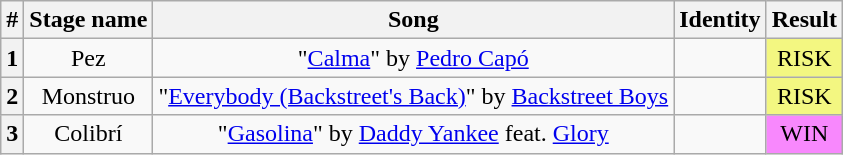<table class="wikitable plainrowheaders" style="text-align: center">
<tr>
<th>#</th>
<th>Stage name</th>
<th>Song</th>
<th>Identity</th>
<th>Result</th>
</tr>
<tr>
<th>1</th>
<td>Pez</td>
<td>"<a href='#'>Calma</a>" by <a href='#'>Pedro Capó</a></td>
<td></td>
<td bgcolor=#F3F781>RISK</td>
</tr>
<tr>
<th>2</th>
<td>Monstruo</td>
<td>"<a href='#'>Everybody (Backstreet's Back)</a>" by <a href='#'>Backstreet Boys</a></td>
<td></td>
<td bgcolor=#F3F781>RISK</td>
</tr>
<tr>
<th>3</th>
<td>Colibrí</td>
<td>"<a href='#'>Gasolina</a>" by <a href='#'>Daddy Yankee</a> feat. <a href='#'>Glory</a></td>
<td></td>
<td bgcolor=#F888FD>WIN</td>
</tr>
</table>
